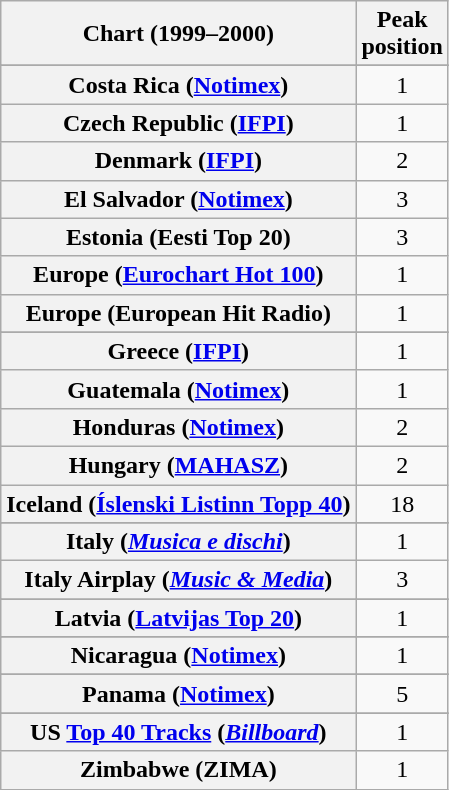<table class="wikitable sortable plainrowheaders" style="text-align:center">
<tr>
<th scope="col">Chart (1999–2000)</th>
<th scope="col">Peak<br>position</th>
</tr>
<tr>
</tr>
<tr>
</tr>
<tr>
</tr>
<tr>
</tr>
<tr>
</tr>
<tr>
</tr>
<tr>
<th scope="row">Costa Rica (<a href='#'>Notimex</a>)</th>
<td>1</td>
</tr>
<tr>
<th scope="row">Czech Republic (<a href='#'>IFPI</a>)</th>
<td>1</td>
</tr>
<tr>
<th scope="row">Denmark (<a href='#'>IFPI</a>)</th>
<td>2</td>
</tr>
<tr>
<th scope="row">El Salvador (<a href='#'>Notimex</a>)</th>
<td>3</td>
</tr>
<tr>
<th scope="row">Estonia (Eesti Top 20)</th>
<td>3</td>
</tr>
<tr>
<th scope="row">Europe (<a href='#'>Eurochart Hot 100</a>)</th>
<td>1</td>
</tr>
<tr>
<th scope="row">Europe (European Hit Radio)</th>
<td>1</td>
</tr>
<tr>
</tr>
<tr>
</tr>
<tr>
</tr>
<tr>
<th scope="row">Greece (<a href='#'>IFPI</a>)</th>
<td>1</td>
</tr>
<tr>
<th scope="row">Guatemala (<a href='#'>Notimex</a>)</th>
<td>1</td>
</tr>
<tr>
<th scope="row">Honduras (<a href='#'>Notimex</a>)</th>
<td>2</td>
</tr>
<tr>
<th scope="row">Hungary (<a href='#'>MAHASZ</a>)</th>
<td>2</td>
</tr>
<tr>
<th scope="row">Iceland (<a href='#'>Íslenski Listinn Topp 40</a>)</th>
<td>18</td>
</tr>
<tr>
</tr>
<tr>
<th scope="row">Italy (<em><a href='#'>Musica e dischi</a></em>)</th>
<td>1</td>
</tr>
<tr>
<th scope="row">Italy Airplay (<em><a href='#'>Music & Media</a></em>)</th>
<td>3</td>
</tr>
<tr>
</tr>
<tr>
<th scope="row">Latvia (<a href='#'>Latvijas Top 20</a>)</th>
<td>1</td>
</tr>
<tr>
</tr>
<tr>
</tr>
<tr>
</tr>
<tr>
<th scope="row">Nicaragua (<a href='#'>Notimex</a>)</th>
<td>1</td>
</tr>
<tr>
</tr>
<tr>
<th scope="row">Panama (<a href='#'>Notimex</a>)</th>
<td>5</td>
</tr>
<tr>
</tr>
<tr>
</tr>
<tr>
</tr>
<tr>
</tr>
<tr>
</tr>
<tr>
</tr>
<tr>
</tr>
<tr>
</tr>
<tr>
</tr>
<tr>
</tr>
<tr>
</tr>
<tr>
<th scope="row">US <a href='#'>Top 40 Tracks</a> (<em><a href='#'>Billboard</a></em>)</th>
<td>1</td>
</tr>
<tr>
<th scope="row">Zimbabwe (ZIMA)</th>
<td>1</td>
</tr>
</table>
